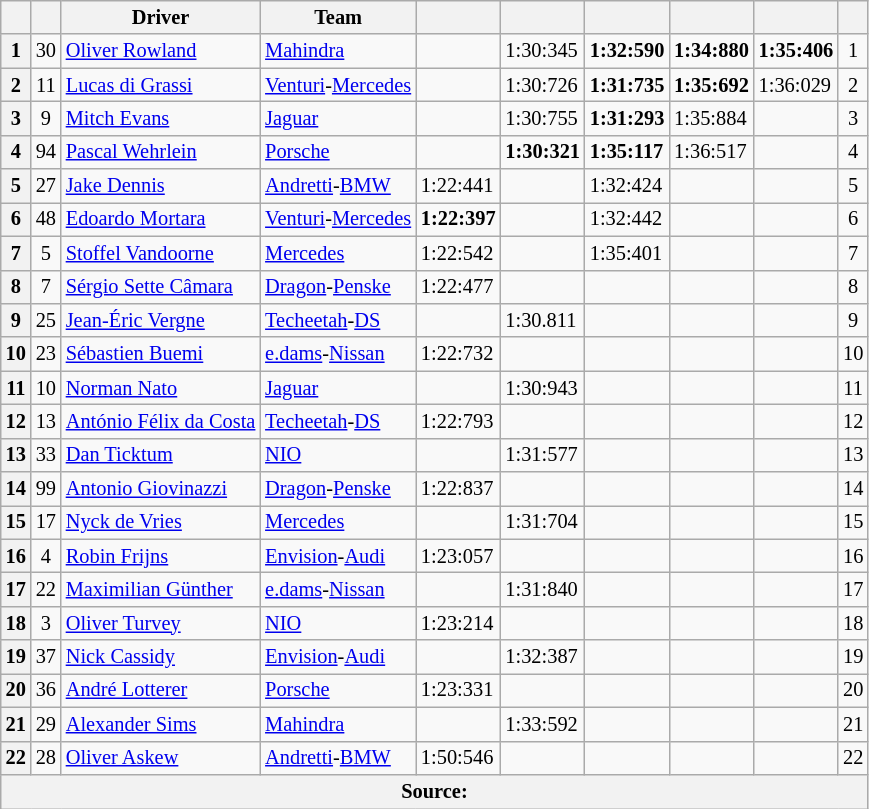<table class="wikitable sortable" style="font-size: 85%">
<tr>
<th scope="col"></th>
<th scope="col"></th>
<th scope="col">Driver</th>
<th scope="col">Team</th>
<th scope="col"></th>
<th scope="col"></th>
<th scope="col"></th>
<th scope="col"></th>
<th scope="col"></th>
<th scope="col"></th>
</tr>
<tr>
<th scope="row">1</th>
<td align="center">30</td>
<td data-sort-value="ROW"> <a href='#'>Oliver Rowland</a></td>
<td><a href='#'>Mahindra</a></td>
<td></td>
<td>1:30:345</td>
<td><strong>1:32:590</strong></td>
<td><strong>1:34:880</strong></td>
<td><strong>1:35:406</strong></td>
<td align="center">1</td>
</tr>
<tr>
<th scope="row">2</th>
<td align="center">11</td>
<td data-sort-value="DIG"> <a href='#'>Lucas di Grassi</a></td>
<td><a href='#'>Venturi</a>-<a href='#'>Mercedes</a></td>
<td></td>
<td>1:30:726</td>
<td><strong>1:31:735</strong></td>
<td><strong>1:35:692</strong></td>
<td>1:36:029</td>
<td align="center">2</td>
</tr>
<tr>
<th scope="row">3</th>
<td align="center">9</td>
<td data-sort-value="EVA"> <a href='#'>Mitch Evans</a></td>
<td><a href='#'>Jaguar</a></td>
<td></td>
<td>1:30:755</td>
<td><strong>1:31:293</strong></td>
<td>1:35:884</td>
<td></td>
<td align="center">3</td>
</tr>
<tr>
<th scope="row">4</th>
<td align="center">94</td>
<td data-sort-value="WEH"> <a href='#'>Pascal Wehrlein</a></td>
<td><a href='#'>Porsche</a></td>
<td></td>
<td><strong>1:30:321</strong></td>
<td><strong>1:35:117</strong></td>
<td>1:36:517</td>
<td></td>
<td align="center">4</td>
</tr>
<tr>
<th scope="row">5</th>
<td align="center">27</td>
<td data-sort-value="DEN"> <a href='#'>Jake Dennis</a></td>
<td><a href='#'>Andretti</a>-<a href='#'>BMW</a></td>
<td>1:22:441</td>
<td></td>
<td>1:32:424</td>
<td></td>
<td></td>
<td align="center">5</td>
</tr>
<tr>
<th scope="row">6</th>
<td align="center">48</td>
<td data-sort-value="MOR"> <a href='#'>Edoardo Mortara</a></td>
<td><a href='#'>Venturi</a>-<a href='#'>Mercedes</a></td>
<td><strong>1:22:397</strong></td>
<td></td>
<td>1:32:442</td>
<td></td>
<td></td>
<td align="center">6</td>
</tr>
<tr>
<th scope="row">7</th>
<td align="center">5</td>
<td data-sort-value="VAN"> <a href='#'>Stoffel Vandoorne</a></td>
<td><a href='#'>Mercedes</a></td>
<td>1:22:542</td>
<td></td>
<td>1:35:401</td>
<td></td>
<td></td>
<td align="center">7</td>
</tr>
<tr>
<th scope="row">8</th>
<td align="center">7</td>
<td data-sort-value="SET"> <a href='#'>Sérgio Sette Câmara</a></td>
<td><a href='#'>Dragon</a>-<a href='#'>Penske</a></td>
<td>1:22:477</td>
<td></td>
<td></td>
<td></td>
<td></td>
<td align="center">8</td>
</tr>
<tr>
<th scope="row">9</th>
<td align="center">25</td>
<td data-sort-value="JEV"> <a href='#'>Jean-Éric Vergne</a></td>
<td><a href='#'>Techeetah</a>-<a href='#'>DS</a></td>
<td></td>
<td>1:30.811</td>
<td></td>
<td></td>
<td></td>
<td align="center">9</td>
</tr>
<tr>
<th scope="row">10</th>
<td align="center">23</td>
<td data-sort-value="BUE"> <a href='#'>Sébastien Buemi</a></td>
<td><a href='#'>e.dams</a>-<a href='#'>Nissan</a></td>
<td>1:22:732</td>
<td></td>
<td></td>
<td></td>
<td></td>
<td align="center">10</td>
</tr>
<tr>
<th scope="row">11</th>
<td align="center">10</td>
<td data-sort-value="NAT"> <a href='#'>Norman Nato</a></td>
<td><a href='#'>Jaguar</a></td>
<td></td>
<td>1:30:943</td>
<td></td>
<td></td>
<td></td>
<td align="center">11</td>
</tr>
<tr>
<th scope="row">12</th>
<td align="center">13</td>
<td data-sort-value="DAC"> <a href='#'>António Félix da Costa</a></td>
<td><a href='#'>Techeetah</a>-<a href='#'>DS</a></td>
<td>1:22:793</td>
<td></td>
<td></td>
<td></td>
<td></td>
<td align="center">12</td>
</tr>
<tr>
<th scope="row">13</th>
<td align="center">33</td>
<td data-sort-value="TIC"> <a href='#'>Dan Ticktum</a></td>
<td><a href='#'>NIO</a></td>
<td></td>
<td>1:31:577</td>
<td></td>
<td></td>
<td></td>
<td align="center">13</td>
</tr>
<tr>
<th scope="row">14</th>
<td align="center">99</td>
<td data-sort-value="GIO"> <a href='#'>Antonio Giovinazzi</a></td>
<td><a href='#'>Dragon</a>-<a href='#'>Penske</a></td>
<td>1:22:837</td>
<td></td>
<td></td>
<td></td>
<td></td>
<td align="center">14</td>
</tr>
<tr>
<th scope="row">15</th>
<td align="center">17</td>
<td data-sort-value="DEV"> <a href='#'>Nyck de Vries</a></td>
<td><a href='#'>Mercedes</a></td>
<td></td>
<td>1:31:704</td>
<td></td>
<td></td>
<td></td>
<td align="center">15</td>
</tr>
<tr>
<th scope="row">16</th>
<td align="center">4</td>
<td data-sort-value="FRI"> <a href='#'>Robin Frijns</a></td>
<td><a href='#'>Envision</a>-<a href='#'>Audi</a></td>
<td>1:23:057</td>
<td></td>
<td></td>
<td></td>
<td></td>
<td align="center">16</td>
</tr>
<tr>
<th scope="row">17</th>
<td align="center">22</td>
<td data-sort-value="GUE"> <a href='#'>Maximilian Günther</a></td>
<td><a href='#'>e.dams</a>-<a href='#'>Nissan</a></td>
<td></td>
<td>1:31:840</td>
<td></td>
<td></td>
<td></td>
<td align="center">17</td>
</tr>
<tr>
<th scope="row">18</th>
<td align="center">3</td>
<td data-sort-value="TUR"> <a href='#'>Oliver Turvey</a></td>
<td><a href='#'>NIO</a></td>
<td>1:23:214</td>
<td></td>
<td></td>
<td></td>
<td></td>
<td align="center">18</td>
</tr>
<tr>
<th scope="row">19</th>
<td align="center">37</td>
<td data-sort-value="CAS"> <a href='#'>Nick Cassidy</a></td>
<td><a href='#'>Envision</a>-<a href='#'>Audi</a></td>
<td></td>
<td>1:32:387</td>
<td></td>
<td></td>
<td></td>
<td align="center">19</td>
</tr>
<tr>
<th scope="row">20</th>
<td align="center">36</td>
<td data-sort-value="LOT"> <a href='#'>André Lotterer</a></td>
<td><a href='#'>Porsche</a></td>
<td>1:23:331</td>
<td></td>
<td></td>
<td></td>
<td></td>
<td align="center">20</td>
</tr>
<tr>
<th scope="row">21</th>
<td align="center">29</td>
<td data-sort-value="SIM"> <a href='#'>Alexander Sims</a></td>
<td><a href='#'>Mahindra</a></td>
<td></td>
<td>1:33:592</td>
<td></td>
<td></td>
<td></td>
<td align="center">21</td>
</tr>
<tr>
<th scope="row">22</th>
<td align="center">28</td>
<td data-sort-value="ASK"> <a href='#'>Oliver Askew</a></td>
<td><a href='#'>Andretti</a>-<a href='#'>BMW</a></td>
<td>1:50:546</td>
<td></td>
<td></td>
<td></td>
<td></td>
<td align="center">22</td>
</tr>
<tr>
<th colspan="10">Source:</th>
</tr>
</table>
